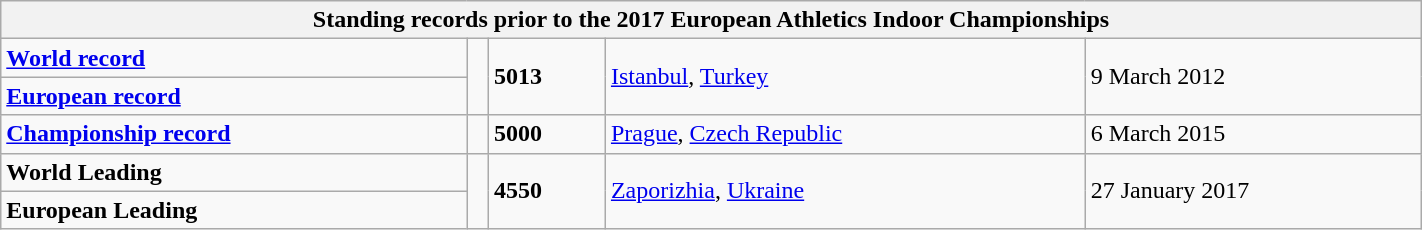<table class="wikitable" width=75%>
<tr>
<th colspan="5">Standing records prior to the 2017 European Athletics Indoor Championships</th>
</tr>
<tr>
<td><strong><a href='#'>World record</a></strong></td>
<td rowspan=2></td>
<td rowspan=2><strong>5013</strong></td>
<td rowspan=2><a href='#'>Istanbul</a>, <a href='#'>Turkey</a></td>
<td rowspan=2>9 March 2012</td>
</tr>
<tr>
<td><strong><a href='#'>European record</a></strong></td>
</tr>
<tr>
<td><strong><a href='#'>Championship record</a></strong></td>
<td></td>
<td><strong>5000</strong></td>
<td><a href='#'>Prague</a>, <a href='#'>Czech Republic</a></td>
<td>6 March 2015</td>
</tr>
<tr>
<td><strong>World Leading</strong></td>
<td rowspan=2></td>
<td rowspan=2><strong>4550</strong></td>
<td rowspan=2><a href='#'>Zaporizhia</a>, <a href='#'>Ukraine</a></td>
<td rowspan=2>27 January 2017</td>
</tr>
<tr>
<td><strong>European Leading</strong></td>
</tr>
</table>
